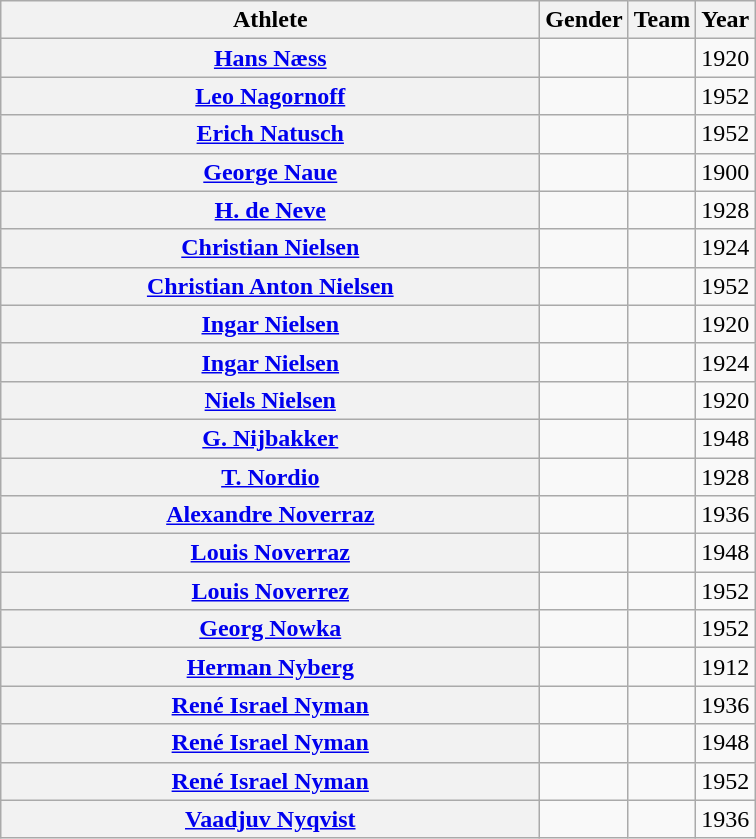<table class="wikitable plainrowheaders">
<tr>
<th scope="col" style="width:22em">Athlete</th>
<th scope="col">Gender</th>
<th scope="col">Team</th>
<th scope="col">Year</th>
</tr>
<tr>
<th scope="row"><a href='#'>Hans Næss</a></th>
<td style="text-align:center"></td>
<td></td>
<td>1920</td>
</tr>
<tr>
<th scope="row"><a href='#'>Leo Nagornoff</a></th>
<td style="text-align:center"></td>
<td></td>
<td>1952</td>
</tr>
<tr>
<th scope="row"><a href='#'>Erich Natusch</a></th>
<td style="text-align:center"></td>
<td></td>
<td>1952</td>
</tr>
<tr>
<th scope="row"><a href='#'>George Naue</a></th>
<td style="text-align:center"></td>
<td></td>
<td>1900</td>
</tr>
<tr>
<th scope="row"><a href='#'>H. de Neve</a></th>
<td style="text-align:center"></td>
<td></td>
<td>1928</td>
</tr>
<tr>
<th scope="row"><a href='#'>Christian Nielsen</a></th>
<td style="text-align:center"></td>
<td></td>
<td>1924</td>
</tr>
<tr>
<th scope="row"><a href='#'>Christian Anton Nielsen</a></th>
<td style="text-align:center"></td>
<td></td>
<td>1952</td>
</tr>
<tr>
<th scope="row"><a href='#'>Ingar Nielsen</a></th>
<td style="text-align:center"></td>
<td></td>
<td>1920</td>
</tr>
<tr>
<th scope="row"><a href='#'>Ingar Nielsen</a></th>
<td style="text-align:center"></td>
<td></td>
<td>1924</td>
</tr>
<tr>
<th scope="row"><a href='#'>Niels Nielsen</a></th>
<td style="text-align:center"></td>
<td></td>
<td>1920</td>
</tr>
<tr>
<th scope="row"><a href='#'>G. Nijbakker</a></th>
<td style="text-align:center"></td>
<td></td>
<td>1948</td>
</tr>
<tr>
<th scope="row"><a href='#'>T. Nordio</a></th>
<td style="text-align:center"></td>
<td></td>
<td>1928</td>
</tr>
<tr>
<th scope="row"><a href='#'>Alexandre Noverraz</a></th>
<td style="text-align:center"></td>
<td></td>
<td>1936</td>
</tr>
<tr>
<th scope="row"><a href='#'>Louis Noverraz</a></th>
<td style="text-align:center"></td>
<td></td>
<td>1948</td>
</tr>
<tr>
<th scope="row"><a href='#'>Louis Noverrez</a></th>
<td style="text-align:center"></td>
<td></td>
<td>1952</td>
</tr>
<tr>
<th scope="row"><a href='#'>Georg Nowka</a></th>
<td style="text-align:center"></td>
<td></td>
<td>1952</td>
</tr>
<tr>
<th scope="row"><a href='#'>Herman Nyberg</a></th>
<td style="text-align:center"></td>
<td></td>
<td>1912</td>
</tr>
<tr>
<th scope="row"><a href='#'>René Israel Nyman</a></th>
<td style="text-align:center"></td>
<td></td>
<td>1936</td>
</tr>
<tr>
<th scope="row"><a href='#'>René Israel Nyman</a></th>
<td style="text-align:center"></td>
<td></td>
<td>1948</td>
</tr>
<tr>
<th scope="row"><a href='#'>René Israel Nyman</a></th>
<td style="text-align:center"></td>
<td></td>
<td>1952</td>
</tr>
<tr>
<th scope="row"><a href='#'>Vaadjuv Nyqvist</a></th>
<td style="text-align:center"></td>
<td></td>
<td>1936</td>
</tr>
</table>
